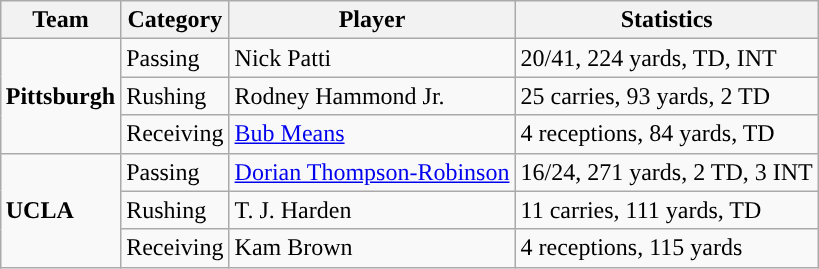<table class="wikitable" style="float: right;">
<tr>
<th>Team</th>
<th>Category</th>
<th>Player</th>
<th>Statistics</th>
</tr>
<tr>
<td rowspan=3><strong>Pittsburgh</strong></td>
<td>Passing</td>
<td>Nick Patti</td>
<td>20/41, 224 yards, TD, INT</td>
</tr>
<tr>
<td>Rushing</td>
<td>Rodney Hammond Jr.</td>
<td>25 carries, 93 yards, 2 TD</td>
</tr>
<tr>
<td>Receiving</td>
<td><a href='#'>Bub Means</a></td>
<td>4 receptions, 84 yards, TD</td>
</tr>
<tr>
<td rowspan=3><strong>UCLA</strong></td>
<td>Passing</td>
<td><a href='#'>Dorian Thompson-Robinson</a></td>
<td>16/24, 271 yards, 2 TD, 3 INT</td>
</tr>
<tr>
<td>Rushing</td>
<td>T. J. Harden</td>
<td>11 carries, 111 yards, TD</td>
</tr>
<tr>
<td>Receiving</td>
<td>Kam Brown</td>
<td>4 receptions, 115 yards</td>
</tr>
</table>
